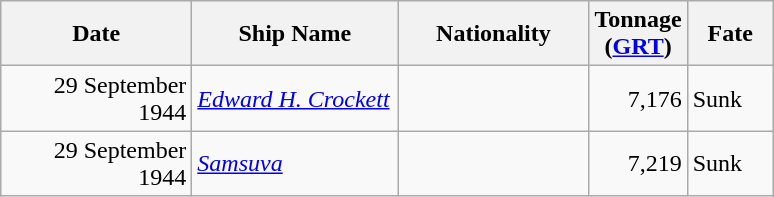<table class="wikitable sortable">
<tr>
<th width="120px">Date</th>
<th width="130px">Ship Name</th>
<th width="120px">Nationality</th>
<th width="25px">Tonnage <br>(<a href='#'>GRT</a>)</th>
<th width="50px">Fate</th>
</tr>
<tr>
<td align="right">29 September 1944</td>
<td align="left"><a href='#'><em>Edward H. Crockett</em></a></td>
<td align="left"></td>
<td align="right">7,176</td>
<td align="left">Sunk</td>
</tr>
<tr>
<td align="right">29 September 1944</td>
<td align="left"><a href='#'><em>Samsuva</em></a></td>
<td align="left"></td>
<td align="right">7,219</td>
<td align="left">Sunk</td>
</tr>
</table>
